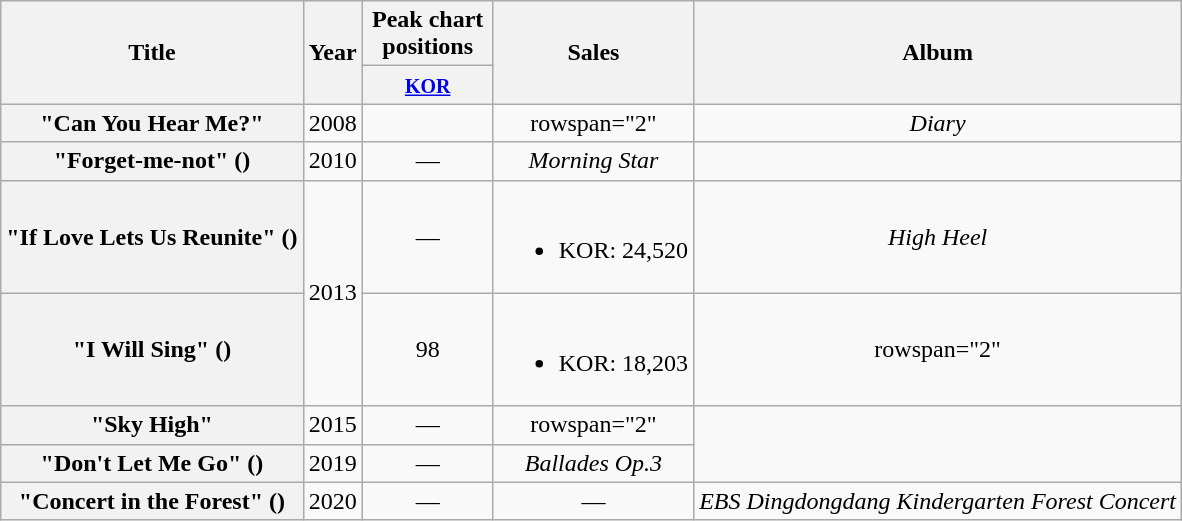<table class="wikitable plainrowheaders" style="text-align:center;">
<tr>
<th scope="col" rowspan="2">Title</th>
<th scope="col" rowspan="2">Year</th>
<th scope="col" colspan="1" style="width:5em;">Peak chart positions</th>
<th scope="col" rowspan="2">Sales</th>
<th scope="col" rowspan="2">Album</th>
</tr>
<tr>
<th><small><a href='#'>KOR</a></small><br></th>
</tr>
<tr>
<th scope="row">"Can You Hear Me?"</th>
<td>2008</td>
<td></td>
<td>rowspan="2" </td>
<td><em>Diary</em></td>
</tr>
<tr>
<th scope="row">"Forget-me-not" ()</th>
<td>2010</td>
<td>—</td>
<td><em>Morning Star</em></td>
</tr>
<tr>
<th scope="row">"If Love Lets Us Reunite" ()</th>
<td rowspan="2">2013</td>
<td>—</td>
<td><br><ul><li>KOR: 24,520</li></ul></td>
<td><em>High Heel</em></td>
</tr>
<tr>
<th scope="row">"I Will Sing" ()<br></th>
<td>98</td>
<td><br><ul><li>KOR: 18,203</li></ul></td>
<td>rowspan="2" </td>
</tr>
<tr>
<th scope="row">"Sky High"<br></th>
<td>2015</td>
<td>—</td>
<td>rowspan="2" </td>
</tr>
<tr>
<th scope="row">"Don't Let Me Go" ()</th>
<td>2019</td>
<td>—</td>
<td><em>Ballades Op.3</em></td>
</tr>
<tr>
<th scope="row">"Concert in the Forest" ()</th>
<td>2020</td>
<td>—</td>
<td>—</td>
<td><em>EBS Dingdongdang Kindergarten Forest Concert</em></td>
</tr>
</table>
